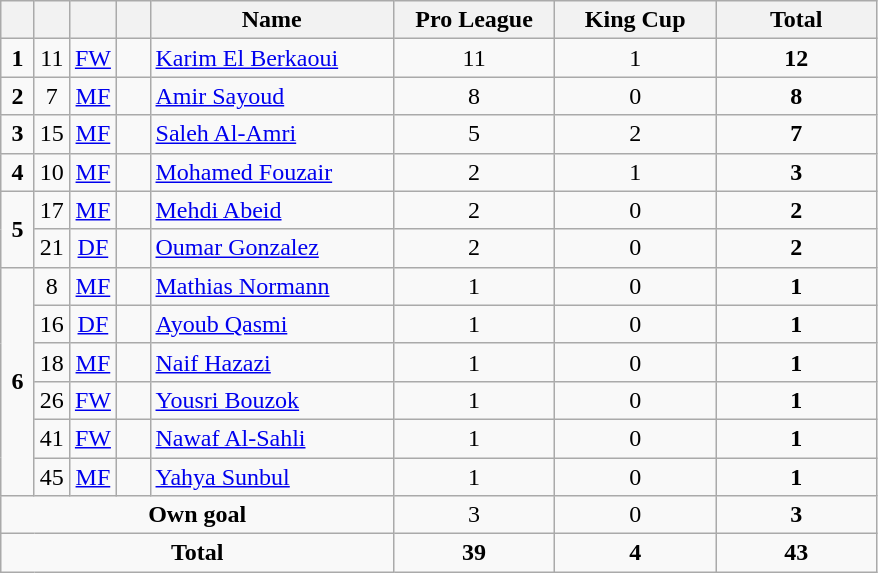<table class="wikitable" style="text-align:center">
<tr>
<th width=15></th>
<th width=15></th>
<th width=15></th>
<th width=15></th>
<th width=155>Name</th>
<th width=100>Pro League</th>
<th width=100>King Cup</th>
<th width=100>Total</th>
</tr>
<tr>
<td><strong>1</strong></td>
<td>11</td>
<td><a href='#'>FW</a></td>
<td></td>
<td align=left><a href='#'>Karim El Berkaoui</a></td>
<td>11</td>
<td>1</td>
<td><strong>12</strong></td>
</tr>
<tr>
<td><strong>2</strong></td>
<td>7</td>
<td><a href='#'>MF</a></td>
<td></td>
<td align=left><a href='#'>Amir Sayoud</a></td>
<td>8</td>
<td>0</td>
<td><strong>8</strong></td>
</tr>
<tr>
<td><strong>3</strong></td>
<td>15</td>
<td><a href='#'>MF</a></td>
<td></td>
<td align=left><a href='#'>Saleh Al-Amri</a></td>
<td>5</td>
<td>2</td>
<td><strong>7</strong></td>
</tr>
<tr>
<td><strong>4</strong></td>
<td>10</td>
<td><a href='#'>MF</a></td>
<td></td>
<td align=left><a href='#'>Mohamed Fouzair</a></td>
<td>2</td>
<td>1</td>
<td><strong>3</strong></td>
</tr>
<tr>
<td rowspan=2><strong>5</strong></td>
<td>17</td>
<td><a href='#'>MF</a></td>
<td></td>
<td align=left><a href='#'>Mehdi Abeid</a></td>
<td>2</td>
<td>0</td>
<td><strong>2</strong></td>
</tr>
<tr>
<td>21</td>
<td><a href='#'>DF</a></td>
<td></td>
<td align=left><a href='#'>Oumar Gonzalez</a></td>
<td>2</td>
<td>0</td>
<td><strong>2</strong></td>
</tr>
<tr>
<td rowspan=6><strong>6</strong></td>
<td>8</td>
<td><a href='#'>MF</a></td>
<td></td>
<td align=left><a href='#'>Mathias Normann</a></td>
<td>1</td>
<td>0</td>
<td><strong>1</strong></td>
</tr>
<tr>
<td>16</td>
<td><a href='#'>DF</a></td>
<td></td>
<td align=left><a href='#'>Ayoub Qasmi</a></td>
<td>1</td>
<td>0</td>
<td><strong>1</strong></td>
</tr>
<tr>
<td>18</td>
<td><a href='#'>MF</a></td>
<td></td>
<td align=left><a href='#'>Naif Hazazi</a></td>
<td>1</td>
<td>0</td>
<td><strong>1</strong></td>
</tr>
<tr>
<td>26</td>
<td><a href='#'>FW</a></td>
<td></td>
<td align=left><a href='#'>Yousri Bouzok</a></td>
<td>1</td>
<td>0</td>
<td><strong>1</strong></td>
</tr>
<tr>
<td>41</td>
<td><a href='#'>FW</a></td>
<td></td>
<td align=left><a href='#'>Nawaf Al-Sahli</a></td>
<td>1</td>
<td>0</td>
<td><strong>1</strong></td>
</tr>
<tr>
<td>45</td>
<td><a href='#'>MF</a></td>
<td></td>
<td align=left><a href='#'>Yahya Sunbul</a></td>
<td>1</td>
<td>0</td>
<td><strong>1</strong></td>
</tr>
<tr>
<td colspan=5><strong>Own goal</strong></td>
<td>3</td>
<td>0</td>
<td><strong>3</strong></td>
</tr>
<tr>
<td colspan=5><strong>Total</strong></td>
<td><strong>39</strong></td>
<td><strong>4</strong></td>
<td><strong>43</strong></td>
</tr>
</table>
